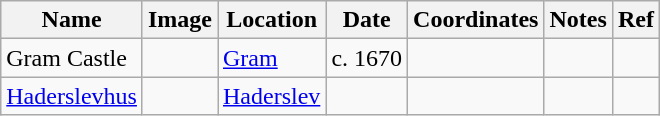<table class="wikitable sortable">
<tr>
<th>Name</th>
<th>Image</th>
<th>Location</th>
<th>Date</th>
<th>Coordinates</th>
<th>Notes</th>
<th>Ref</th>
</tr>
<tr>
<td>Gram Castle</td>
<td></td>
<td><a href='#'>Gram</a></td>
<td>c. 1670</td>
<td></td>
<td></td>
<td></td>
</tr>
<tr>
<td><a href='#'>Haderslevhus</a></td>
<td></td>
<td><a href='#'>Haderslev</a></td>
<td></td>
<td></td>
<td></td>
<td></td>
</tr>
</table>
